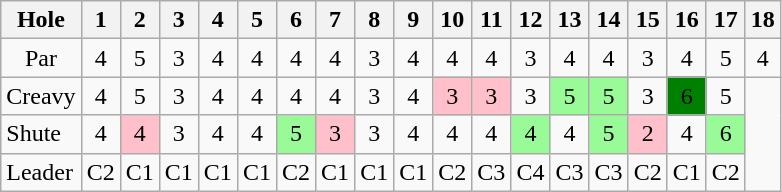<table class="wikitable" style="text-align:center">
<tr>
<th>Hole</th>
<th> 1 </th>
<th> 2 </th>
<th> 3 </th>
<th> 4 </th>
<th> 5 </th>
<th> 6 </th>
<th> 7 </th>
<th> 8 </th>
<th> 9 </th>
<th>10</th>
<th>11</th>
<th>12</th>
<th>13</th>
<th>14</th>
<th>15</th>
<th>16</th>
<th>17</th>
<th>18</th>
</tr>
<tr>
<td>Par</td>
<td>4</td>
<td>5</td>
<td>3</td>
<td>4</td>
<td>4</td>
<td>4</td>
<td>4</td>
<td>3</td>
<td>4</td>
<td>4</td>
<td>4</td>
<td>3</td>
<td>4</td>
<td>4</td>
<td>3</td>
<td>4</td>
<td>5</td>
<td>4</td>
</tr>
<tr>
<td align=left> Creavy</td>
<td>4</td>
<td>5</td>
<td>3</td>
<td>4</td>
<td>4</td>
<td>4</td>
<td>4</td>
<td>3</td>
<td>4</td>
<td style="background: Pink;">3</td>
<td style="background: Pink;">3</td>
<td>3</td>
<td style="background: PaleGreen;">5</td>
<td style="background: PaleGreen;">5</td>
<td>3</td>
<td style="background: Green;">6</td>
<td>5</td>
<td rowspan=3></td>
</tr>
<tr>
<td align=left> Shute</td>
<td>4</td>
<td style="background: Pink;">4</td>
<td>3</td>
<td>4</td>
<td>4</td>
<td style="background: PaleGreen;">5</td>
<td style="background: Pink;">3</td>
<td>3</td>
<td>4</td>
<td>4</td>
<td>4</td>
<td style="background: PaleGreen;">4</td>
<td>4</td>
<td style="background: PaleGreen;">5</td>
<td style="background: Pink;">2</td>
<td>4</td>
<td style="background: PaleGreen;">6</td>
</tr>
<tr>
<td align=left>Leader</td>
<td>C2</td>
<td>C1</td>
<td>C1</td>
<td>C1</td>
<td>C1</td>
<td>C2</td>
<td>C1</td>
<td>C1</td>
<td>C1</td>
<td>C2</td>
<td>C3</td>
<td>C4</td>
<td>C3</td>
<td>C3</td>
<td>C2</td>
<td>C1</td>
<td>C2</td>
</tr>
</table>
